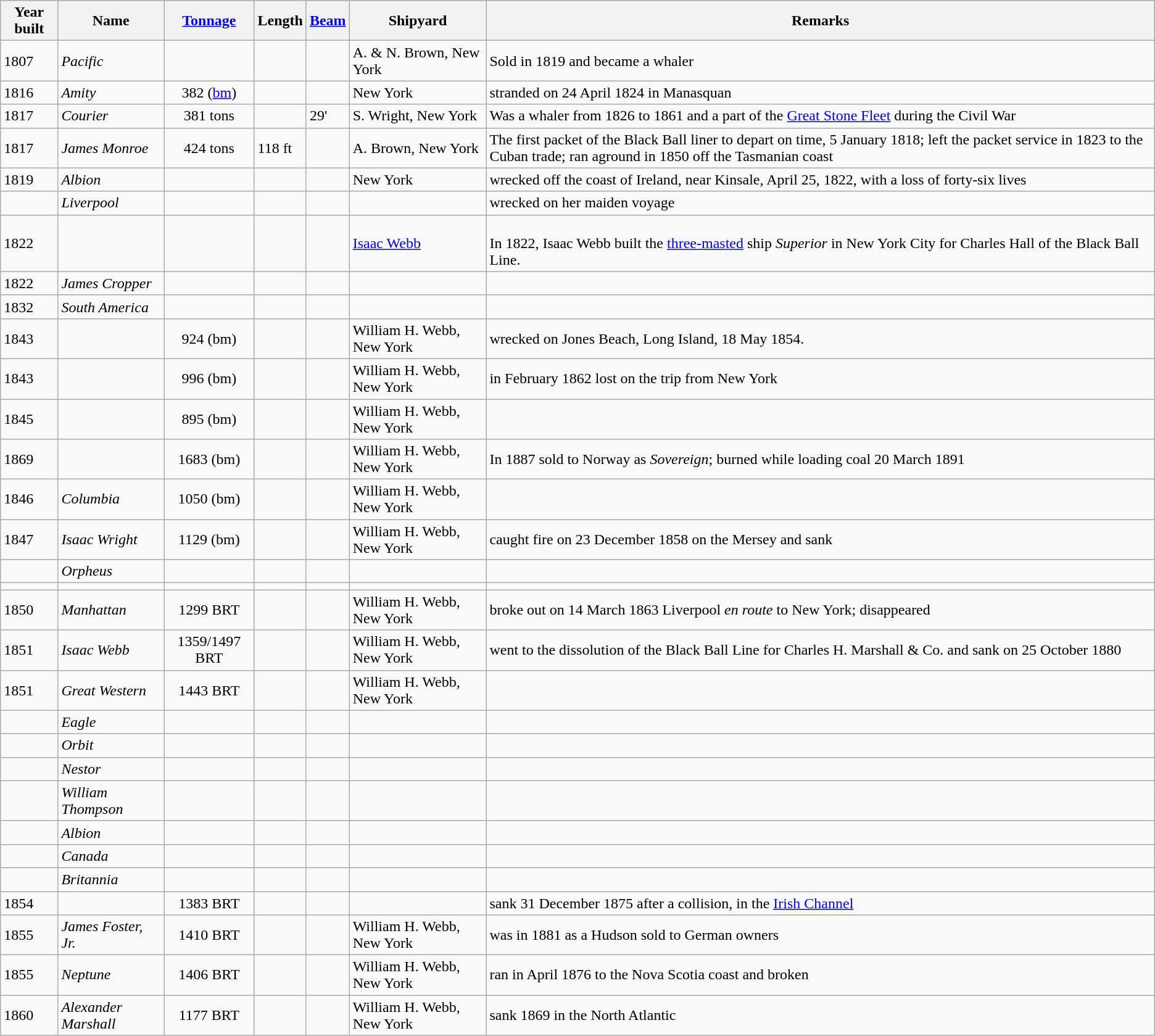<table class="wikitable">
<tr bgcolor="#dfdfdf" style="text-align:left;">
<th>Year built</th>
<th>Name</th>
<th><a href='#'>Tonnage</a></th>
<th>Length</th>
<th><a href='#'>Beam</a></th>
<th>Shipyard</th>
<th>Remarks</th>
</tr>
<tr ---->
<td>1807</td>
<td><em>Pacific</em></td>
<td align="center"></td>
<td></td>
<td></td>
<td>A. & N. Brown, New York</td>
<td>Sold in 1819 and became a whaler</td>
</tr>
<tr ---->
<td>1816</td>
<td><em>Amity</em></td>
<td align="center">382 (<a href='#'>bm</a>)</td>
<td></td>
<td></td>
<td>New York</td>
<td>stranded on 24 April 1824 in Manasquan</td>
</tr>
<tr ---->
<td>1817</td>
<td><em>Courier</em></td>
<td align="center">381 tons</td>
<td></td>
<td>29'</td>
<td>S. Wright, New York</td>
<td>Was a whaler from 1826 to 1861 and a part of the <a href='#'>Great Stone Fleet</a> during the Civil War</td>
</tr>
<tr ---->
<td>1817</td>
<td><em>James Monroe</em></td>
<td align="center">424 tons</td>
<td>118 ft</td>
<td></td>
<td>A. Brown, New York</td>
<td>The first packet of the Black Ball liner to depart on time, 5 January 1818; left the packet service in 1823 to the Cuban trade; ran aground in 1850 off the Tasmanian coast</td>
</tr>
<tr ---->
<td>1819</td>
<td><em>Albion</em></td>
<td></td>
<td></td>
<td></td>
<td>New York</td>
<td>wrecked off the coast of Ireland, near Kinsale, April 25, 1822, with a loss of forty-six lives</td>
</tr>
<tr>
<td></td>
<td><em>Liverpool</em></td>
<td></td>
<td></td>
<td></td>
<td></td>
<td>wrecked on her maiden voyage</td>
</tr>
<tr ---->
<td>1822</td>
<td></td>
<td></td>
<td></td>
<td></td>
<td><a href='#'>Isaac Webb</a></td>
<td><br>In 1822, Isaac Webb built the <a href='#'>three-masted</a> ship <em>Superior</em> in New York City for Charles Hall of the Black Ball Line.</td>
</tr>
<tr ---->
<td>1822</td>
<td><em>James Cropper</em></td>
<td align="center"></td>
<td></td>
<td></td>
<td></td>
<td></td>
</tr>
<tr ---->
<td>1832</td>
<td><em>South America</em></td>
<td></td>
<td></td>
<td></td>
<td></td>
<td></td>
</tr>
<tr ---->
<td>1843</td>
<td></td>
<td align="center">924 (bm)</td>
<td></td>
<td></td>
<td>William H. Webb, New York</td>
<td>wrecked on Jones Beach, Long Island, 18 May 1854.</td>
</tr>
<tr ---->
<td>1843</td>
<td></td>
<td align="center">996 (bm)</td>
<td></td>
<td></td>
<td>William H. Webb, New York</td>
<td>in February 1862 lost on the trip from New York</td>
</tr>
<tr ---->
<td>1845</td>
<td></td>
<td align="center">895 (bm)</td>
<td></td>
<td></td>
<td>William H. Webb, New York</td>
<td></td>
</tr>
<tr ---->
<td>1869</td>
<td></td>
<td align="center">1683 (bm)</td>
<td></td>
<td></td>
<td>William H. Webb, New York</td>
<td>In 1887 sold to Norway as <em>Sovereign</em>; burned while loading coal 20 March 1891</td>
</tr>
<tr ---->
<td>1846</td>
<td><em>Columbia</em></td>
<td align="center">1050 (bm)</td>
<td></td>
<td></td>
<td>William H. Webb, New York</td>
<td></td>
</tr>
<tr ---->
<td>1847</td>
<td><em>Isaac Wright</em></td>
<td align="center">1129 (bm)</td>
<td></td>
<td></td>
<td>William H. Webb, New York</td>
<td>caught fire on 23 December 1858 on the Mersey and sank</td>
</tr>
<tr --->
<td></td>
<td><em>Orpheus</em></td>
<td align="center"></td>
<td></td>
<td></td>
<td></td>
<td></td>
</tr>
<tr ---->
<td></td>
<td></td>
<td align="center"></td>
<td></td>
<td></td>
<td></td>
<td></td>
</tr>
<tr ---->
<td>1850</td>
<td><em>Manhattan</em></td>
<td align="center">1299 BRT</td>
<td></td>
<td></td>
<td>William H. Webb, New York</td>
<td>broke out on 14 March 1863 Liverpool <em>en route</em> to New York; disappeared</td>
</tr>
<tr ---->
<td>1851</td>
<td><em>Isaac Webb</em></td>
<td align="center">1359/1497 BRT</td>
<td></td>
<td></td>
<td>William H. Webb, New York</td>
<td>went to the dissolution of the Black Ball Line for Charles H. Marshall & Co. and sank on 25 October 1880</td>
</tr>
<tr ---->
<td>1851</td>
<td><em>Great Western</em></td>
<td align="center">1443 BRT</td>
<td></td>
<td></td>
<td>William H. Webb, New York</td>
<td></td>
</tr>
<tr ---->
<td></td>
<td><em>Eagle</em></td>
<td align="center"></td>
<td></td>
<td></td>
<td></td>
<td></td>
</tr>
<tr ---->
<td></td>
<td><em>Orbit</em></td>
<td align="center"></td>
<td></td>
<td></td>
<td></td>
<td></td>
</tr>
<tr ---->
<td></td>
<td><em>Nestor</em></td>
<td align="center"></td>
<td></td>
<td></td>
<td></td>
<td></td>
</tr>
<tr ---->
<td></td>
<td><em>William Thompson</em></td>
<td align="center"></td>
<td></td>
<td></td>
<td></td>
<td></td>
</tr>
<tr ---->
<td></td>
<td><em>Albion</em></td>
<td align="center"></td>
<td></td>
<td></td>
<td></td>
<td></td>
</tr>
<tr ---->
<td></td>
<td><em>Canada</em></td>
<td align="center"></td>
<td></td>
<td></td>
<td></td>
<td></td>
</tr>
<tr ---->
<td></td>
<td><em>Britannia</em></td>
<td align="center"></td>
<td></td>
<td></td>
<td></td>
<td></td>
</tr>
<tr ---->
<td>1854</td>
<td></td>
<td align="center">1383 BRT</td>
<td></td>
<td></td>
<td></td>
<td>sank 31 December 1875 after a collision, in the <a href='#'>Irish Channel</a></td>
</tr>
<tr ---->
<td>1855</td>
<td><em>James Foster, Jr.</em></td>
<td align="center">1410 BRT</td>
<td></td>
<td></td>
<td>William H. Webb, New York</td>
<td>was in 1881 as a Hudson sold to German owners</td>
</tr>
<tr ---->
<td>1855</td>
<td><em>Neptune</em></td>
<td align="center">1406 BRT</td>
<td></td>
<td></td>
<td>William H. Webb, New York</td>
<td>ran in April 1876 to the Nova Scotia coast and broken</td>
</tr>
<tr ---->
<td>1860</td>
<td><em>Alexander Marshall</em></td>
<td align="center">1177 BRT</td>
<td></td>
<td></td>
<td>William H. Webb, New York</td>
<td>sank 1869 in the North Atlantic</td>
</tr>
</table>
